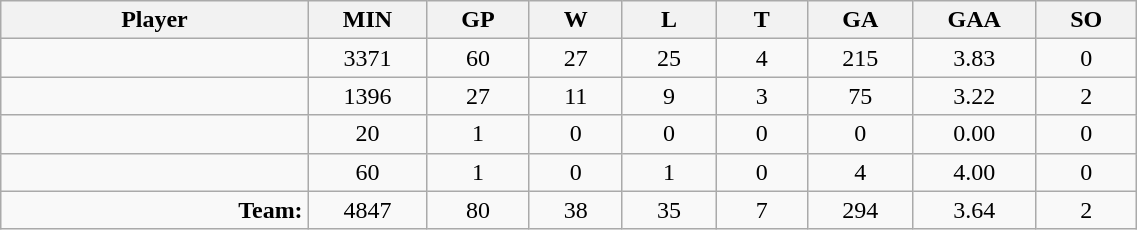<table class="wikitable sortable" width="60%">
<tr>
<th bgcolor="#DDDDFF" width="10%">Player</th>
<th width="3%" bgcolor="#DDDDFF" title="Minutes played">MIN</th>
<th width="3%" bgcolor="#DDDDFF" title="Games played in">GP</th>
<th width="3%" bgcolor="#DDDDFF" title="Wins">W</th>
<th width="3%" bgcolor="#DDDDFF"title="Losses">L</th>
<th width="3%" bgcolor="#DDDDFF" title="Ties">T</th>
<th width="3%" bgcolor="#DDDDFF" title="Goals against">GA</th>
<th width="3%" bgcolor="#DDDDFF" title="Goals against average">GAA</th>
<th width="3%" bgcolor="#DDDDFF"title="Shut-outs">SO</th>
</tr>
<tr align="center">
<td align="right"></td>
<td>3371</td>
<td>60</td>
<td>27</td>
<td>25</td>
<td>4</td>
<td>215</td>
<td>3.83</td>
<td>0</td>
</tr>
<tr align="center">
<td align="right"></td>
<td>1396</td>
<td>27</td>
<td>11</td>
<td>9</td>
<td>3</td>
<td>75</td>
<td>3.22</td>
<td>2</td>
</tr>
<tr align="center">
<td align="right"></td>
<td>20</td>
<td>1</td>
<td>0</td>
<td>0</td>
<td>0</td>
<td>0</td>
<td>0.00</td>
<td>0</td>
</tr>
<tr align="center">
<td align="right"></td>
<td>60</td>
<td>1</td>
<td>0</td>
<td>1</td>
<td>0</td>
<td>4</td>
<td>4.00</td>
<td>0</td>
</tr>
<tr align="center">
<td align="right"><strong>Team:</strong></td>
<td>4847</td>
<td>80</td>
<td>38</td>
<td>35</td>
<td>7</td>
<td>294</td>
<td>3.64</td>
<td>2</td>
</tr>
</table>
